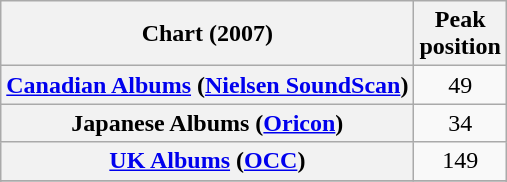<table class="wikitable plainrowheaders sortable" style="text-align:center;">
<tr>
<th scope="col">Chart (2007)</th>
<th scope="col">Peak<br>position</th>
</tr>
<tr>
<th scope="row"><a href='#'>Canadian Albums</a> (<a href='#'>Nielsen SoundScan</a>)</th>
<td>49</td>
</tr>
<tr>
<th scope="row">Japanese Albums (<a href='#'>Oricon</a>)</th>
<td>34</td>
</tr>
<tr>
<th scope="row"><a href='#'>UK Albums</a> (<a href='#'>OCC</a>)</th>
<td>149</td>
</tr>
<tr>
</tr>
<tr>
</tr>
<tr>
</tr>
<tr>
</tr>
</table>
